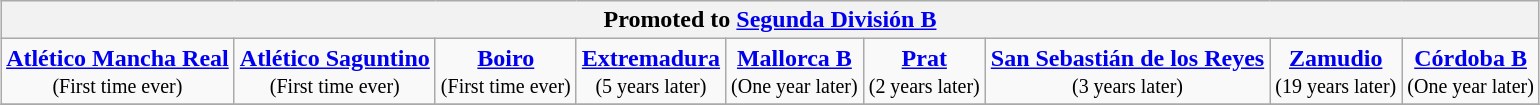<table class="wikitable" style="text-align: center; margin: 0 auto;">
<tr>
<th colspan="9">Promoted to <a href='#'>Segunda División B</a></th>
</tr>
<tr>
<td><strong><a href='#'>Atlético Mancha Real</a></strong><br><small>(First time ever)</small></td>
<td><strong><a href='#'>Atlético Saguntino</a></strong><br><small>(First time ever)</small></td>
<td><strong><a href='#'>Boiro</a></strong><br><small>(First time ever)</small></td>
<td><strong><a href='#'>Extremadura</a></strong><br><small>(5 years later)</small></td>
<td><strong><a href='#'>Mallorca B</a></strong><br><small>(One year later)</small></td>
<td><strong><a href='#'>Prat</a></strong><br><small>(2 years later)</small></td>
<td><strong><a href='#'>San Sebastián de los Reyes</a></strong><br><small>(3 years later)</small></td>
<td><strong><a href='#'>Zamudio</a></strong><br><small>(19 years later)</small></td>
<td><strong><a href='#'>Córdoba B</a></strong><br><small>(One year later)</small></td>
</tr>
<tr>
</tr>
</table>
